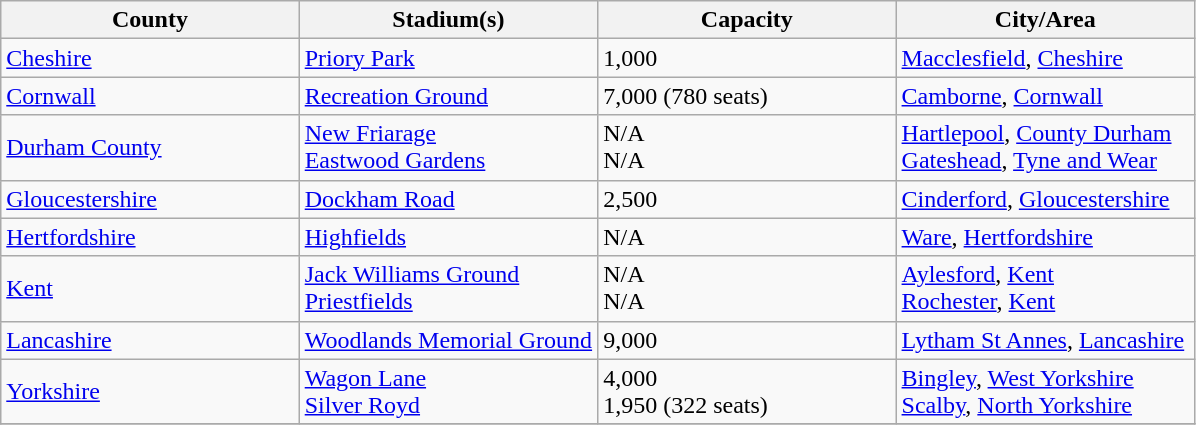<table class="wikitable sortable">
<tr>
<th width=25%>County</th>
<th width=25%>Stadium(s)</th>
<th width=25%>Capacity</th>
<th width=25%>City/Area</th>
</tr>
<tr>
<td><a href='#'>Cheshire</a></td>
<td><a href='#'>Priory Park</a></td>
<td>1,000</td>
<td><a href='#'>Macclesfield</a>, <a href='#'>Cheshire</a></td>
</tr>
<tr>
<td><a href='#'>Cornwall</a></td>
<td><a href='#'>Recreation Ground</a></td>
<td>7,000 (780 seats)</td>
<td><a href='#'>Camborne</a>, <a href='#'>Cornwall</a></td>
</tr>
<tr>
<td><a href='#'>Durham County</a></td>
<td><a href='#'>New Friarage</a><br><a href='#'>Eastwood Gardens</a></td>
<td>N/A<br>N/A</td>
<td><a href='#'>Hartlepool</a>, <a href='#'>County Durham</a><br><a href='#'>Gateshead</a>, <a href='#'>Tyne and Wear</a></td>
</tr>
<tr>
<td><a href='#'>Gloucestershire</a></td>
<td><a href='#'>Dockham Road</a></td>
<td>2,500</td>
<td><a href='#'>Cinderford</a>, <a href='#'>Gloucestershire</a></td>
</tr>
<tr>
<td><a href='#'>Hertfordshire</a></td>
<td><a href='#'>Highfields</a></td>
<td>N/A</td>
<td><a href='#'>Ware</a>, <a href='#'>Hertfordshire</a></td>
</tr>
<tr>
<td><a href='#'>Kent</a></td>
<td><a href='#'>Jack Williams Ground</a><br><a href='#'>Priestfields</a></td>
<td>N/A<br>N/A</td>
<td><a href='#'>Aylesford</a>, <a href='#'>Kent</a><br><a href='#'>Rochester</a>, <a href='#'>Kent</a></td>
</tr>
<tr>
<td><a href='#'>Lancashire</a></td>
<td><a href='#'>Woodlands Memorial Ground</a></td>
<td>9,000</td>
<td><a href='#'>Lytham St Annes</a>, <a href='#'>Lancashire</a></td>
</tr>
<tr>
<td><a href='#'>Yorkshire</a></td>
<td><a href='#'>Wagon Lane</a><br><a href='#'>Silver Royd</a></td>
<td>4,000<br>1,950 (322 seats)</td>
<td><a href='#'>Bingley</a>, <a href='#'>West Yorkshire</a><br><a href='#'>Scalby</a>, <a href='#'>North Yorkshire</a></td>
</tr>
<tr>
</tr>
</table>
